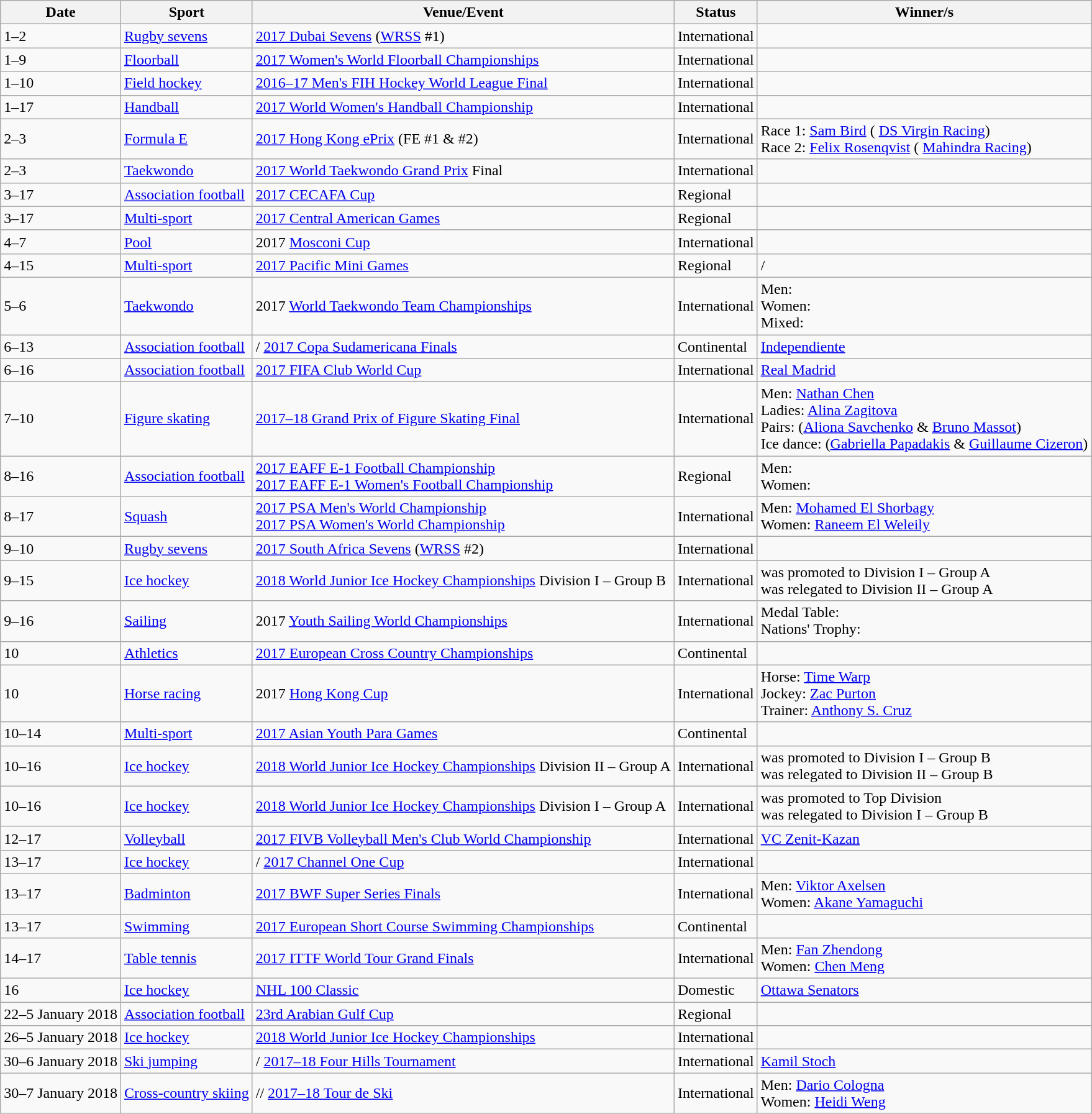<table class="wikitable sortable">
<tr>
<th>Date</th>
<th>Sport</th>
<th>Venue/Event</th>
<th>Status</th>
<th>Winner/s</th>
</tr>
<tr>
<td>1–2</td>
<td><a href='#'>Rugby sevens</a></td>
<td> <a href='#'>2017 Dubai Sevens</a> (<a href='#'>WRSS</a> #1)</td>
<td>International</td>
<td></td>
</tr>
<tr>
<td>1–9</td>
<td><a href='#'>Floorball</a></td>
<td> <a href='#'>2017 Women's World Floorball Championships</a></td>
<td>International</td>
<td></td>
</tr>
<tr>
<td>1–10</td>
<td><a href='#'>Field hockey</a></td>
<td> <a href='#'>2016–17 Men's FIH Hockey World League Final</a></td>
<td>International</td>
<td></td>
</tr>
<tr>
<td>1–17</td>
<td><a href='#'>Handball</a></td>
<td> <a href='#'>2017 World Women's Handball Championship</a></td>
<td>International</td>
<td></td>
</tr>
<tr>
<td>2–3</td>
<td><a href='#'>Formula E</a></td>
<td> <a href='#'>2017 Hong Kong ePrix</a> (FE #1 & #2)</td>
<td>International</td>
<td>Race 1:  <a href='#'>Sam Bird</a> ( <a href='#'>DS Virgin Racing</a>)<br>Race 2:  <a href='#'>Felix Rosenqvist</a> ( <a href='#'>Mahindra Racing</a>)</td>
</tr>
<tr>
<td>2–3</td>
<td><a href='#'>Taekwondo</a></td>
<td> <a href='#'>2017 World Taekwondo Grand Prix</a> Final</td>
<td>International</td>
<td></td>
</tr>
<tr>
<td>3–17</td>
<td><a href='#'>Association football</a></td>
<td> <a href='#'>2017 CECAFA Cup</a></td>
<td>Regional</td>
<td></td>
</tr>
<tr>
<td>3–17</td>
<td><a href='#'>Multi-sport</a></td>
<td> <a href='#'>2017 Central American Games</a></td>
<td>Regional</td>
<td></td>
</tr>
<tr>
<td>4–7</td>
<td><a href='#'>Pool</a></td>
<td> 2017 <a href='#'>Mosconi Cup</a></td>
<td>International</td>
<td></td>
</tr>
<tr>
<td>4–15</td>
<td><a href='#'>Multi-sport</a></td>
<td> <a href='#'>2017 Pacific Mini Games</a></td>
<td>Regional</td>
<td>/</td>
</tr>
<tr>
<td>5–6</td>
<td><a href='#'>Taekwondo</a></td>
<td> 2017 <a href='#'>World Taekwondo Team Championships</a></td>
<td>International</td>
<td>Men: <br>Women: <br>Mixed: </td>
</tr>
<tr>
<td>6–13</td>
<td><a href='#'>Association football</a></td>
<td>/ <a href='#'>2017 Copa Sudamericana Finals</a></td>
<td>Continental</td>
<td> <a href='#'>Independiente</a></td>
</tr>
<tr>
<td>6–16</td>
<td><a href='#'>Association football</a></td>
<td> <a href='#'>2017 FIFA Club World Cup</a></td>
<td>International</td>
<td> <a href='#'>Real Madrid</a></td>
</tr>
<tr>
<td>7–10</td>
<td><a href='#'>Figure skating</a></td>
<td> <a href='#'>2017–18 Grand Prix of Figure Skating Final</a></td>
<td>International</td>
<td>Men:  <a href='#'>Nathan Chen</a><br>Ladies:  <a href='#'>Alina Zagitova</a><br>Pairs:  (<a href='#'>Aliona Savchenko</a> & <a href='#'>Bruno Massot</a>)<br> Ice dance:  (<a href='#'>Gabriella Papadakis</a> & <a href='#'>Guillaume Cizeron</a>)</td>
</tr>
<tr>
<td>8–16</td>
<td><a href='#'>Association football</a></td>
<td> <a href='#'>2017 EAFF E-1 Football Championship</a><br> <a href='#'>2017 EAFF E-1 Women's Football Championship</a></td>
<td>Regional</td>
<td>Men: <br>Women: </td>
</tr>
<tr>
<td>8–17</td>
<td><a href='#'>Squash</a></td>
<td> <a href='#'>2017 PSA Men's World Championship</a><br> <a href='#'>2017 PSA Women's World Championship</a></td>
<td>International</td>
<td>Men:  <a href='#'>Mohamed El Shorbagy</a><br>Women:  <a href='#'>Raneem El Weleily</a></td>
</tr>
<tr>
<td>9–10</td>
<td><a href='#'>Rugby sevens</a></td>
<td> <a href='#'>2017 South Africa Sevens</a> (<a href='#'>WRSS</a> #2)</td>
<td>International</td>
<td></td>
</tr>
<tr>
<td>9–15</td>
<td><a href='#'>Ice hockey</a></td>
<td> <a href='#'>2018 World Junior Ice Hockey Championships</a> Division I – Group B</td>
<td>International</td>
<td> was promoted to Division I – Group A<br> was relegated to Division II – Group A</td>
</tr>
<tr>
<td>9–16</td>
<td><a href='#'>Sailing</a></td>
<td> 2017 <a href='#'>Youth Sailing World Championships</a></td>
<td>International</td>
<td>Medal Table: <br>Nations' Trophy: </td>
</tr>
<tr>
<td>10</td>
<td><a href='#'>Athletics</a></td>
<td> <a href='#'>2017 European Cross Country Championships</a></td>
<td>Continental</td>
<td></td>
</tr>
<tr>
<td>10</td>
<td><a href='#'>Horse racing</a></td>
<td> 2017 <a href='#'>Hong Kong Cup</a></td>
<td>International</td>
<td>Horse:  <a href='#'>Time Warp</a><br>Jockey:  <a href='#'>Zac Purton</a><br>Trainer:  <a href='#'>Anthony S. Cruz</a></td>
</tr>
<tr>
<td>10–14</td>
<td><a href='#'>Multi-sport</a></td>
<td> <a href='#'>2017 Asian Youth Para Games</a></td>
<td>Continental</td>
<td></td>
</tr>
<tr>
<td>10–16</td>
<td><a href='#'>Ice hockey</a></td>
<td> <a href='#'>2018 World Junior Ice Hockey Championships</a> Division II – Group A</td>
<td>International</td>
<td> was promoted to Division I – Group B<br> was relegated to Division II – Group B</td>
</tr>
<tr>
<td>10–16</td>
<td><a href='#'>Ice hockey</a></td>
<td> <a href='#'>2018 World Junior Ice Hockey Championships</a> Division I – Group A</td>
<td>International</td>
<td> was promoted to Top Division<br> was relegated  to Division I – Group B</td>
</tr>
<tr>
<td>12–17</td>
<td><a href='#'>Volleyball</a></td>
<td> <a href='#'>2017 FIVB Volleyball Men's Club World Championship</a></td>
<td>International</td>
<td> <a href='#'>VC Zenit-Kazan</a></td>
</tr>
<tr>
<td>13–17</td>
<td><a href='#'>Ice hockey</a></td>
<td>/ <a href='#'>2017 Channel One Cup</a></td>
<td>International</td>
<td></td>
</tr>
<tr>
<td>13–17</td>
<td><a href='#'>Badminton</a></td>
<td> <a href='#'>2017 BWF Super Series Finals</a></td>
<td>International</td>
<td>Men:  <a href='#'>Viktor Axelsen</a><br>Women:  <a href='#'>Akane Yamaguchi</a></td>
</tr>
<tr>
<td>13–17</td>
<td><a href='#'>Swimming</a></td>
<td> <a href='#'>2017 European Short Course Swimming Championships</a></td>
<td>Continental</td>
<td></td>
</tr>
<tr>
<td>14–17</td>
<td><a href='#'>Table tennis</a></td>
<td> <a href='#'>2017 ITTF World Tour Grand Finals</a></td>
<td>International</td>
<td>Men:  <a href='#'>Fan Zhendong</a><br>Women:  <a href='#'>Chen Meng</a></td>
</tr>
<tr>
<td>16</td>
<td><a href='#'>Ice hockey</a></td>
<td> <a href='#'>NHL 100 Classic</a></td>
<td>Domestic</td>
<td> <a href='#'>Ottawa Senators</a></td>
</tr>
<tr>
<td>22–5 January 2018</td>
<td><a href='#'>Association football</a></td>
<td> <a href='#'>23rd Arabian Gulf Cup</a></td>
<td>Regional</td>
<td></td>
</tr>
<tr>
<td>26–5 January 2018</td>
<td><a href='#'>Ice hockey</a></td>
<td> <a href='#'>2018 World Junior Ice Hockey Championships</a></td>
<td>International</td>
<td></td>
</tr>
<tr>
<td>30–6 January 2018</td>
<td><a href='#'>Ski jumping</a></td>
<td>/ <a href='#'>2017–18 Four Hills Tournament</a></td>
<td>International</td>
<td> <a href='#'>Kamil Stoch</a></td>
</tr>
<tr>
<td>30–7 January 2018</td>
<td><a href='#'>Cross-country skiing</a></td>
<td>// <a href='#'>2017–18 Tour de Ski</a></td>
<td>International</td>
<td>Men:  <a href='#'>Dario Cologna</a><br>Women:  <a href='#'>Heidi Weng</a></td>
</tr>
</table>
